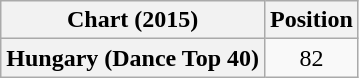<table class="wikitable plainrowheaders" style="text-align:center">
<tr>
<th scope="col">Chart (2015)</th>
<th scope="col">Position</th>
</tr>
<tr>
<th scope="row">Hungary (Dance Top 40)</th>
<td>82</td>
</tr>
</table>
